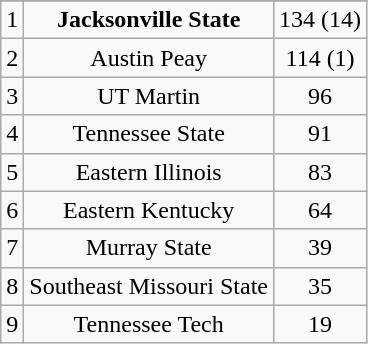<table class="wikitable" style="display: inline-table;">
<tr align="center">
</tr>
<tr align="center">
<td>1</td>
<td><strong>Jacksonville State</strong></td>
<td>134 (14)</td>
</tr>
<tr align="center">
<td>2</td>
<td>Austin Peay</td>
<td>114 (1)</td>
</tr>
<tr align="center">
<td>3</td>
<td>UT Martin</td>
<td>96</td>
</tr>
<tr align="center">
<td>4</td>
<td>Tennessee State</td>
<td>91</td>
</tr>
<tr align="center">
<td>5</td>
<td>Eastern Illinois</td>
<td>83</td>
</tr>
<tr align="center">
<td>6</td>
<td>Eastern Kentucky</td>
<td>64</td>
</tr>
<tr align="center">
<td>7</td>
<td>Murray State</td>
<td>39</td>
</tr>
<tr align="center">
<td>8</td>
<td>Southeast Missouri State</td>
<td>35</td>
</tr>
<tr align="center">
<td>9</td>
<td>Tennessee Tech</td>
<td>19</td>
</tr>
</table>
